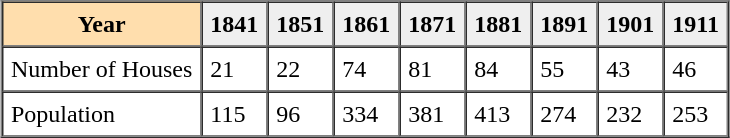<table border="1" cellpadding="5" cellspacing="0" align="center">
<tr>
<th style="background: #ffdead;">Year</th>
<th colspan="1" style="background: #efefef;">1841</th>
<th colspan="1" style="background: #efefef;">1851</th>
<th colspan="1" style="background: #efefef;">1861</th>
<th colspan="1" style="background: #efefef;">1871</th>
<th colspan="1" style="background: #efefef;">1881</th>
<th colspan="1" style="background: #efefef;">1891</th>
<th colspan="1" style="background: #efefef;">1901</th>
<th colspan="1" style="background: #efefef;">1911</th>
</tr>
<tr>
<td>Number of Houses</td>
<td>21</td>
<td>22</td>
<td>74</td>
<td>81</td>
<td>84</td>
<td>55</td>
<td>43</td>
<td>46</td>
</tr>
<tr>
<td>Population</td>
<td>115</td>
<td>96</td>
<td>334</td>
<td>381</td>
<td>413</td>
<td>274</td>
<td>232</td>
<td>253</td>
</tr>
</table>
